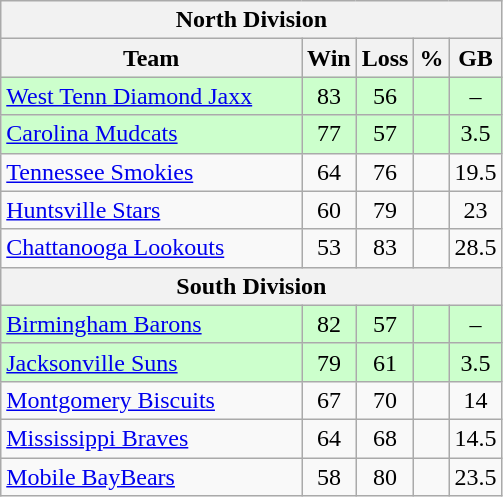<table class="wikitable">
<tr>
<th colspan="5">North Division</th>
</tr>
<tr>
<th width="60%">Team</th>
<th>Win</th>
<th>Loss</th>
<th>%</th>
<th>GB</th>
</tr>
<tr align=center bgcolor=ccffcc>
<td align=left><a href='#'>West Tenn Diamond Jaxx</a></td>
<td>83</td>
<td>56</td>
<td></td>
<td>–</td>
</tr>
<tr align=center bgcolor=ccffcc>
<td align=left><a href='#'>Carolina Mudcats</a></td>
<td>77</td>
<td>57</td>
<td></td>
<td>3.5</td>
</tr>
<tr align=center>
<td align=left><a href='#'>Tennessee Smokies</a></td>
<td>64</td>
<td>76</td>
<td></td>
<td>19.5</td>
</tr>
<tr align=center>
<td align=left><a href='#'>Huntsville Stars</a></td>
<td>60</td>
<td>79</td>
<td></td>
<td>23</td>
</tr>
<tr align=center>
<td align=left><a href='#'>Chattanooga Lookouts</a></td>
<td>53</td>
<td>83</td>
<td></td>
<td>28.5</td>
</tr>
<tr>
<th colspan="5">South Division</th>
</tr>
<tr align=center bgcolor=ccffcc>
<td align=left><a href='#'>Birmingham Barons</a></td>
<td>82</td>
<td>57</td>
<td></td>
<td>–</td>
</tr>
<tr align=center bgcolor=ccffcc>
<td align=left><a href='#'>Jacksonville Suns</a></td>
<td>79</td>
<td>61</td>
<td></td>
<td>3.5</td>
</tr>
<tr align=center>
<td align=left><a href='#'>Montgomery Biscuits</a></td>
<td>67</td>
<td>70</td>
<td></td>
<td>14</td>
</tr>
<tr align=center>
<td align=left><a href='#'>Mississippi Braves</a></td>
<td>64</td>
<td>68</td>
<td></td>
<td>14.5</td>
</tr>
<tr align=center>
<td align=left><a href='#'>Mobile BayBears</a></td>
<td>58</td>
<td>80</td>
<td></td>
<td>23.5</td>
</tr>
</table>
